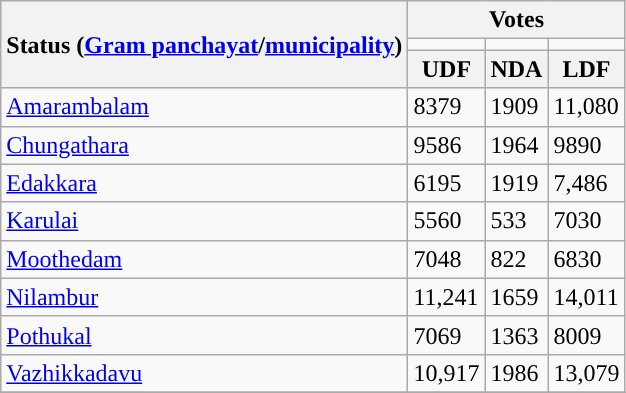<table class="wikitable">
<tr>
<th rowspan="3">Status (<a href='#'>Gram panchayat</a>/<a href='#'>municipality</a>)</th>
<th colspan="3">Votes</th>
</tr>
<tr>
<td style="background:"></td>
<td style="background:"></td>
<td style="background:"></td>
</tr>
<tr>
<th>UDF</th>
<th>NDA</th>
<th>LDF</th>
</tr>
<tr>
<td><a href='#'>Amarambalam</a></td>
<td>8379</td>
<td>1909</td>
<td>11,080</td>
</tr>
<tr>
<td><a href='#'>Chungathara</a></td>
<td>9586</td>
<td>1964</td>
<td>9890</td>
</tr>
<tr>
<td><a href='#'>Edakkara</a></td>
<td>6195</td>
<td>1919</td>
<td>7,486</td>
</tr>
<tr>
<td><a href='#'>Karulai</a></td>
<td>5560</td>
<td>533</td>
<td>7030</td>
</tr>
<tr>
<td><a href='#'>Moothedam</a></td>
<td>7048</td>
<td>822</td>
<td>6830</td>
</tr>
<tr>
<td><a href='#'>Nilambur</a></td>
<td>11,241</td>
<td>1659</td>
<td>14,011</td>
</tr>
<tr>
<td><a href='#'>Pothukal</a></td>
<td>7069</td>
<td>1363</td>
<td>8009</td>
</tr>
<tr>
<td><a href='#'>Vazhikkadavu</a></td>
<td>10,917</td>
<td>1986</td>
<td>13,079</td>
</tr>
<tr>
</tr>
</table>
